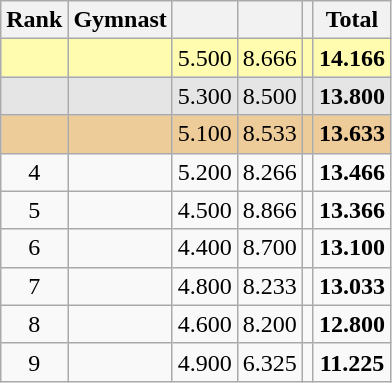<table style="text-align:center;" class="wikitable sortable">
<tr>
<th>Rank</th>
<th>Gymnast</th>
<th><small></small></th>
<th><small></small></th>
<th><small></small></th>
<th>Total</th>
</tr>
<tr style="background:#fffcaf;">
<td></td>
<td align=left></td>
<td>5.500</td>
<td>8.666</td>
<td></td>
<td><strong>14.166</strong></td>
</tr>
<tr style="background:#e5e5e5;">
<td></td>
<td align=left></td>
<td>5.300</td>
<td>8.500</td>
<td></td>
<td><strong>13.800</strong></td>
</tr>
<tr style="background:#ec9;">
<td></td>
<td align=left></td>
<td>5.100</td>
<td>8.533</td>
<td></td>
<td><strong>13.633</strong></td>
</tr>
<tr>
<td>4</td>
<td align=left></td>
<td>5.200</td>
<td>8.266</td>
<td></td>
<td><strong>13.466</strong></td>
</tr>
<tr>
<td>5</td>
<td align=left></td>
<td>4.500</td>
<td>8.866</td>
<td></td>
<td><strong>13.366</strong></td>
</tr>
<tr>
<td>6</td>
<td align=left></td>
<td>4.400</td>
<td>8.700</td>
<td></td>
<td><strong>13.100</strong></td>
</tr>
<tr>
<td>7</td>
<td align=left></td>
<td>4.800</td>
<td>8.233</td>
<td></td>
<td><strong>13.033</strong></td>
</tr>
<tr>
<td>8</td>
<td align=left></td>
<td>4.600</td>
<td>8.200</td>
<td></td>
<td><strong>12.800</strong></td>
</tr>
<tr>
<td>9</td>
<td align=left></td>
<td>4.900</td>
<td>6.325</td>
<td></td>
<td><strong>11.225</strong></td>
</tr>
</table>
